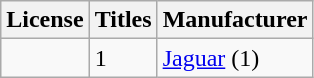<table class="wikitable sortable">
<tr>
<th>License</th>
<th>Titles</th>
<th>Manufacturer</th>
</tr>
<tr>
<td></td>
<td>1</td>
<td><a href='#'>Jaguar</a> (1)</td>
</tr>
</table>
